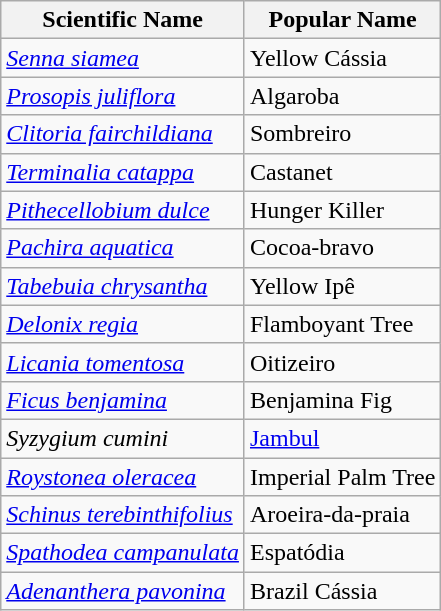<table class="wikitable">
<tr>
<th>Scientific Name</th>
<th>Popular Name</th>
</tr>
<tr>
<td><em><a href='#'>Senna siamea</a></em></td>
<td>Yellow Cássia</td>
</tr>
<tr>
<td><em><a href='#'>Prosopis juliflora</a></em> </td>
<td>Algaroba</td>
</tr>
<tr>
<td><em><a href='#'>Clitoria fairchildiana</a></em> </td>
<td>Sombreiro</td>
</tr>
<tr>
<td><em><a href='#'>Terminalia catappa</a></em> </td>
<td>Castanet</td>
</tr>
<tr>
<td><em><a href='#'>Pithecellobium dulce</a></em></td>
<td>Hunger Killer</td>
</tr>
<tr>
<td><em><a href='#'>Pachira aquatica</a></em> </td>
<td>Cocoa-bravo</td>
</tr>
<tr>
<td><em><a href='#'>Tabebuia chrysantha</a></em></td>
<td>Yellow Ipê</td>
</tr>
<tr>
<td><em><a href='#'>Delonix regia</a></em> </td>
<td>Flamboyant Tree</td>
</tr>
<tr>
<td><em><a href='#'>Licania tomentosa</a></em> </td>
<td>Oitizeiro</td>
</tr>
<tr>
<td><em><a href='#'>Ficus benjamina</a></em> </td>
<td>Benjamina Fig</td>
</tr>
<tr>
<td><em>Syzygium cumini</em> </td>
<td><a href='#'>Jambul</a></td>
</tr>
<tr>
<td><em><a href='#'>Roystonea oleracea</a></em> </td>
<td>Imperial Palm Tree</td>
</tr>
<tr>
<td><em><a href='#'>Schinus terebinthifolius</a></em> </td>
<td>Aroeira-da-praia</td>
</tr>
<tr>
<td><em><a href='#'>Spathodea campanulata</a></em></td>
<td>Espatódia</td>
</tr>
<tr>
<td><em><a href='#'>Adenanthera pavonina</a></em> </td>
<td>Brazil Cássia</td>
</tr>
</table>
